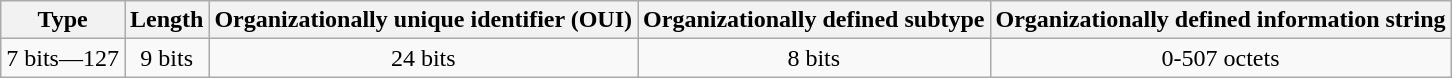<table class="wikitable" style="text-align: center;">
<tr>
<th>Type</th>
<th>Length</th>
<th>Organizationally unique identifier (OUI)</th>
<th>Organizationally defined subtype</th>
<th>Organizationally defined information string</th>
</tr>
<tr>
<td>7 bits—127</td>
<td>9 bits</td>
<td>24 bits</td>
<td>8 bits</td>
<td>0-507 octets</td>
</tr>
</table>
